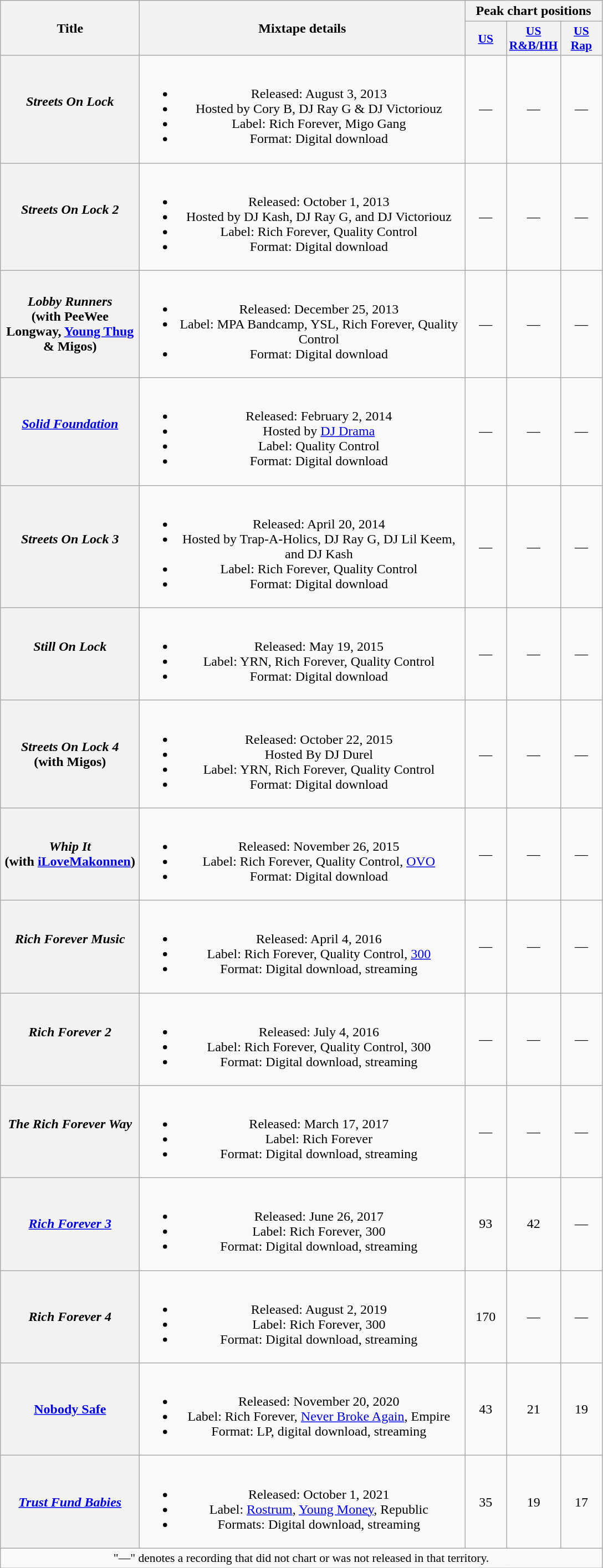<table class="wikitable plainrowheaders" style="text-align:center;">
<tr>
<th rowspan="2" style="width:10em;">Title</th>
<th rowspan="2" style="width:24em;">Mixtape details</th>
<th colspan="3">Peak chart positions</th>
</tr>
<tr>
<th scope="col" style="width:3em;font-size:90%;"><a href='#'>US</a><br></th>
<th scope="col" style="width:3em;font-size:90%;"><a href='#'>US<br>R&B/HH</a><br></th>
<th scope="col" style="width:3em;font-size:90%;"><a href='#'>US<br>Rap</a><br></th>
</tr>
<tr>
<th scope="row"><em>Streets On Lock</em> <br><br></th>
<td><br><ul><li>Released: August 3, 2013</li><li>Hosted by Cory B, DJ Ray G & DJ Victoriouz</li><li>Label: Rich Forever, Migo Gang</li><li>Format: Digital download</li></ul></td>
<td>—</td>
<td>—</td>
<td>—</td>
</tr>
<tr>
<th scope="row"><em>Streets On Lock 2</em> <br><br></th>
<td><br><ul><li>Released: October 1, 2013</li><li>Hosted by DJ Kash, DJ Ray G, and DJ Victoriouz</li><li>Label: Rich Forever, Quality Control</li><li>Format: Digital download</li></ul></td>
<td>—</td>
<td>—</td>
<td>—</td>
</tr>
<tr>
<th scope="row"><em>Lobby Runners</em> <br><span>(with PeeWee Longway, <a href='#'>Young Thug</a> & Migos)</span></th>
<td><br><ul><li>Released: December 25, 2013</li><li>Label: MPA Bandcamp, YSL, Rich Forever, Quality Control</li><li>Format: Digital download</li></ul></td>
<td>—</td>
<td>—</td>
<td>—</td>
</tr>
<tr>
<th scope="row"><em><a href='#'>Solid Foundation</a></em> <br><br></th>
<td><br><ul><li>Released: February 2, 2014</li><li>Hosted by <a href='#'>DJ Drama</a></li><li>Label: Quality Control</li><li>Format: Digital download</li></ul></td>
<td>—</td>
<td>—</td>
<td>—</td>
</tr>
<tr>
<th scope="row"><em>Streets On Lock 3</em><br><br></th>
<td><br><ul><li>Released: April 20, 2014</li><li>Hosted by Trap-A-Holics, DJ Ray G, DJ Lil Keem, and DJ Kash</li><li>Label: Rich Forever, Quality Control</li><li>Format: Digital download</li></ul></td>
<td>—</td>
<td>—</td>
<td>—</td>
</tr>
<tr>
<th scope="row"><em>Still On Lock</em> <br><br></th>
<td><br><ul><li>Released: May 19, 2015</li><li>Label: YRN, Rich Forever, Quality Control</li><li>Format: Digital download</li></ul></td>
<td>—</td>
<td>—</td>
<td>—</td>
</tr>
<tr>
<th scope="row"><em>Streets On Lock 4</em><br><span>(with Migos)</span><br></th>
<td><br><ul><li>Released: October 22, 2015</li><li>Hosted By DJ Durel</li><li>Label: YRN, Rich Forever, Quality Control</li><li>Format: Digital download</li></ul></td>
<td>—</td>
<td>—</td>
<td>—</td>
</tr>
<tr>
<th scope="row"><em>Whip It</em><br><span>(with <a href='#'>iLoveMakonnen</a>)</span><br></th>
<td><br><ul><li>Released: November 26, 2015</li><li>Label: Rich Forever, Quality Control, <a href='#'>OVO</a></li><li>Format: Digital download</li></ul></td>
<td>—</td>
<td>—</td>
<td>—</td>
</tr>
<tr>
<th scope="row"><em>Rich Forever Music</em> <br><br></th>
<td><br><ul><li>Released: April 4, 2016</li><li>Label: Rich Forever, Quality Control, <a href='#'>300</a></li><li>Format: Digital download, streaming</li></ul></td>
<td>—</td>
<td>—</td>
<td>—</td>
</tr>
<tr>
<th scope="row"><em>Rich Forever 2</em> <br><br></th>
<td><br><ul><li>Released: July 4, 2016</li><li>Label: Rich Forever, Quality Control, 300</li><li>Format: Digital download, streaming</li></ul></td>
<td>—</td>
<td>—</td>
<td>—</td>
</tr>
<tr>
<th scope="row"><em>The Rich Forever Way</em> <br><br></th>
<td><br><ul><li>Released: March 17, 2017</li><li>Label: Rich Forever</li><li>Format: Digital download, streaming</li></ul></td>
<td>—</td>
<td>—</td>
<td>—</td>
</tr>
<tr>
<th scope="row"><em><a href='#'>Rich Forever 3</a></em> <br></th>
<td><br><ul><li>Released: June 26, 2017</li><li>Label: Rich Forever, 300</li><li>Format: Digital download, streaming</li></ul></td>
<td>93</td>
<td>42</td>
<td>—</td>
</tr>
<tr>
<th scope="row"><em>Rich Forever 4</em> <br></th>
<td><br><ul><li>Released: August 2, 2019</li><li>Label: Rich Forever, 300</li><li>Format: Digital download, streaming</li></ul></td>
<td>170<br></td>
<td>—</td>
<td>—</td>
</tr>
<tr>
<th scope="row"><a href='#'>Nobody Safe</a><br></th>
<td><br><ul><li>Released: November 20, 2020</li><li>Label: Rich Forever, <a href='#'>Never Broke Again</a>, Empire</li><li>Format: LP, digital download, streaming</li></ul></td>
<td>43</td>
<td>21</td>
<td>19</td>
</tr>
<tr>
<th scope="row"><em><a href='#'>Trust Fund Babies</a></em><br></th>
<td><br><ul><li>Released: October 1, 2021</li><li>Label: <a href='#'>Rostrum</a>, <a href='#'>Young Money</a>, Republic</li><li>Formats: Digital download, streaming</li></ul></td>
<td>35</td>
<td>19</td>
<td>17</td>
</tr>
<tr>
<td colspan="5" style="font-size:90%">"—" denotes a recording that did not chart or was not released in that territory.</td>
</tr>
</table>
